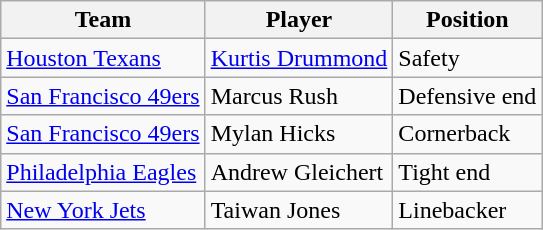<table class="wikitable">
<tr>
<th><strong>Team</strong></th>
<th><strong>Player</strong></th>
<th><strong>Position</strong></th>
</tr>
<tr>
<td><a href='#'>Houston Texans</a></td>
<td><a href='#'>Kurtis Drummond</a></td>
<td>Safety</td>
</tr>
<tr>
<td><a href='#'>San Francisco 49ers</a></td>
<td>Marcus Rush</td>
<td>Defensive end</td>
</tr>
<tr>
<td><a href='#'>San Francisco 49ers</a></td>
<td>Mylan Hicks</td>
<td>Cornerback</td>
</tr>
<tr>
<td><a href='#'>Philadelphia Eagles</a></td>
<td>Andrew Gleichert</td>
<td>Tight end</td>
</tr>
<tr>
<td><a href='#'>New York Jets</a></td>
<td>Taiwan Jones</td>
<td>Linebacker</td>
</tr>
</table>
